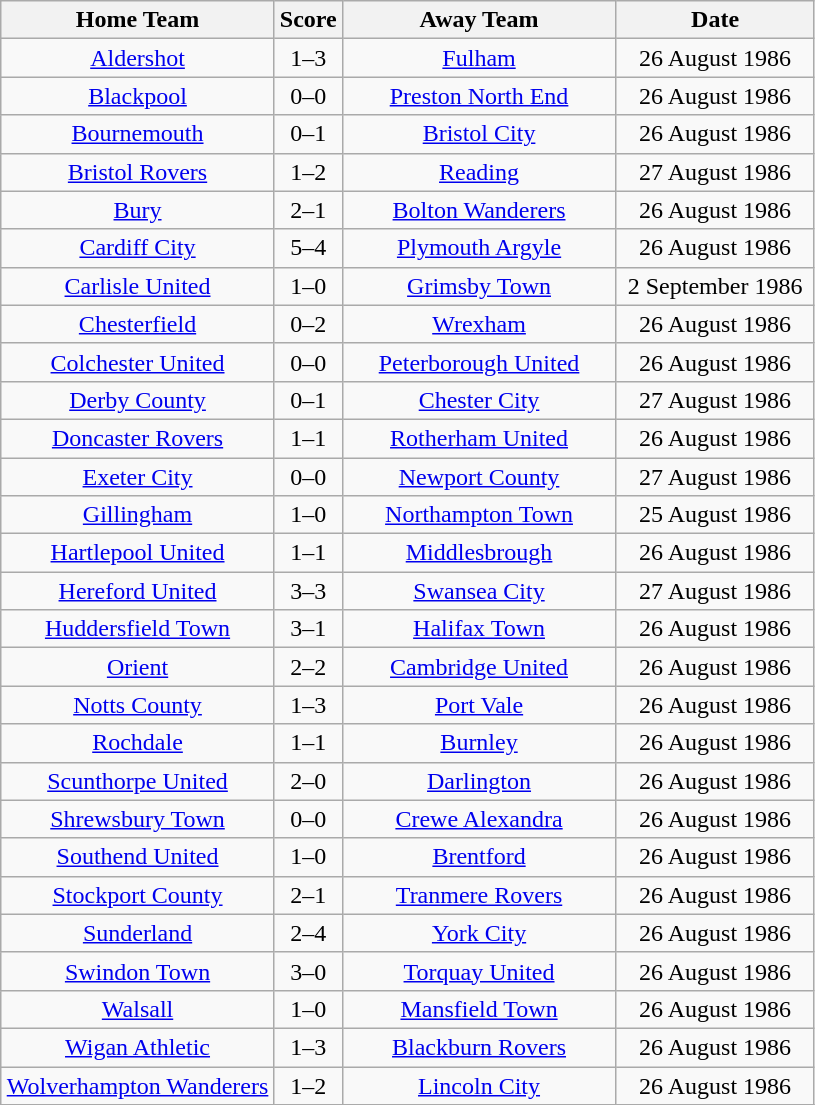<table class="wikitable" style="text-align:center;">
<tr>
<th width=175>Home Team</th>
<th width=20>Score</th>
<th width=175>Away Team</th>
<th width= 125>Date</th>
</tr>
<tr>
<td><a href='#'>Aldershot</a></td>
<td>1–3</td>
<td><a href='#'>Fulham</a></td>
<td>26 August 1986</td>
</tr>
<tr>
<td><a href='#'>Blackpool</a></td>
<td>0–0</td>
<td><a href='#'>Preston North End</a></td>
<td>26 August 1986</td>
</tr>
<tr>
<td><a href='#'>Bournemouth</a></td>
<td>0–1</td>
<td><a href='#'>Bristol City</a></td>
<td>26 August 1986</td>
</tr>
<tr>
<td><a href='#'>Bristol Rovers</a></td>
<td>1–2</td>
<td><a href='#'>Reading</a></td>
<td>27 August 1986</td>
</tr>
<tr>
<td><a href='#'>Bury</a></td>
<td>2–1</td>
<td><a href='#'>Bolton Wanderers</a></td>
<td>26 August 1986</td>
</tr>
<tr>
<td><a href='#'>Cardiff City</a></td>
<td>5–4</td>
<td><a href='#'>Plymouth Argyle</a></td>
<td>26 August 1986</td>
</tr>
<tr>
<td><a href='#'>Carlisle United</a></td>
<td>1–0</td>
<td><a href='#'>Grimsby Town</a></td>
<td>2 September 1986</td>
</tr>
<tr>
<td><a href='#'>Chesterfield</a></td>
<td>0–2</td>
<td><a href='#'>Wrexham</a></td>
<td>26 August 1986</td>
</tr>
<tr>
<td><a href='#'>Colchester United</a></td>
<td>0–0</td>
<td><a href='#'>Peterborough United</a></td>
<td>26 August 1986</td>
</tr>
<tr>
<td><a href='#'>Derby County</a></td>
<td>0–1</td>
<td><a href='#'>Chester City</a></td>
<td>27 August 1986</td>
</tr>
<tr>
<td><a href='#'>Doncaster Rovers</a></td>
<td>1–1</td>
<td><a href='#'>Rotherham United</a></td>
<td>26 August 1986</td>
</tr>
<tr>
<td><a href='#'>Exeter City</a></td>
<td>0–0</td>
<td><a href='#'>Newport County</a></td>
<td>27 August 1986</td>
</tr>
<tr>
<td><a href='#'>Gillingham</a></td>
<td>1–0</td>
<td><a href='#'>Northampton Town</a></td>
<td>25 August 1986</td>
</tr>
<tr>
<td><a href='#'>Hartlepool United</a></td>
<td>1–1</td>
<td><a href='#'>Middlesbrough</a></td>
<td>26 August 1986</td>
</tr>
<tr>
<td><a href='#'>Hereford United</a></td>
<td>3–3</td>
<td><a href='#'>Swansea City</a></td>
<td>27 August 1986</td>
</tr>
<tr>
<td><a href='#'>Huddersfield Town</a></td>
<td>3–1</td>
<td><a href='#'>Halifax Town</a></td>
<td>26 August 1986</td>
</tr>
<tr>
<td><a href='#'>Orient</a></td>
<td>2–2</td>
<td><a href='#'>Cambridge United</a></td>
<td>26 August 1986</td>
</tr>
<tr>
<td><a href='#'>Notts County</a></td>
<td>1–3</td>
<td><a href='#'>Port Vale</a></td>
<td>26 August 1986</td>
</tr>
<tr>
<td><a href='#'>Rochdale</a></td>
<td>1–1</td>
<td><a href='#'>Burnley</a></td>
<td>26 August 1986</td>
</tr>
<tr>
<td><a href='#'>Scunthorpe United</a></td>
<td>2–0</td>
<td><a href='#'>Darlington</a></td>
<td>26 August 1986</td>
</tr>
<tr>
<td><a href='#'>Shrewsbury Town</a></td>
<td>0–0</td>
<td><a href='#'>Crewe Alexandra</a></td>
<td>26 August 1986</td>
</tr>
<tr>
<td><a href='#'>Southend United</a></td>
<td>1–0</td>
<td><a href='#'>Brentford</a></td>
<td>26 August 1986</td>
</tr>
<tr>
<td><a href='#'>Stockport County</a></td>
<td>2–1</td>
<td><a href='#'>Tranmere Rovers</a></td>
<td>26 August 1986</td>
</tr>
<tr>
<td><a href='#'>Sunderland</a></td>
<td>2–4</td>
<td><a href='#'>York City</a></td>
<td>26 August 1986</td>
</tr>
<tr>
<td><a href='#'>Swindon Town</a></td>
<td>3–0</td>
<td><a href='#'>Torquay United</a></td>
<td>26 August 1986</td>
</tr>
<tr>
<td><a href='#'>Walsall</a></td>
<td>1–0</td>
<td><a href='#'>Mansfield Town</a></td>
<td>26 August 1986</td>
</tr>
<tr>
<td><a href='#'>Wigan Athletic</a></td>
<td>1–3</td>
<td><a href='#'>Blackburn Rovers</a></td>
<td>26 August 1986</td>
</tr>
<tr>
<td><a href='#'>Wolverhampton Wanderers</a></td>
<td>1–2</td>
<td><a href='#'>Lincoln City</a></td>
<td>26 August 1986</td>
</tr>
<tr>
</tr>
</table>
